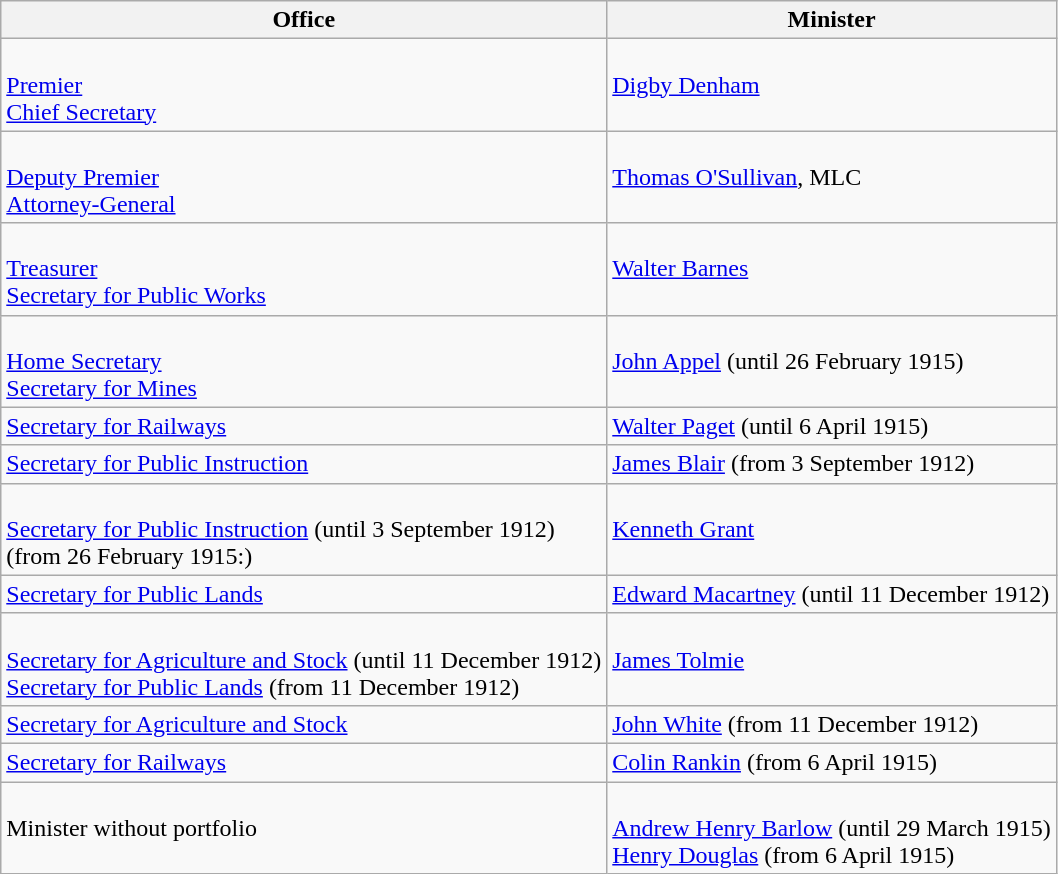<table class="wikitable">
<tr>
<th>Office</th>
<th>Minister</th>
</tr>
<tr>
<td><br><a href='#'>Premier</a><br>
<a href='#'>Chief Secretary</a><br></td>
<td><a href='#'>Digby Denham</a></td>
</tr>
<tr>
<td><br><a href='#'>Deputy Premier</a><br>
<a href='#'>Attorney-General</a></td>
<td><a href='#'>Thomas O'Sullivan</a>, MLC</td>
</tr>
<tr>
<td><br><a href='#'>Treasurer</a><br>
<a href='#'>Secretary for Public Works</a></td>
<td><a href='#'>Walter Barnes</a></td>
</tr>
<tr>
<td><br><a href='#'>Home Secretary</a><br>
<a href='#'>Secretary for Mines</a></td>
<td><a href='#'>John Appel</a> (until 26 February 1915)</td>
</tr>
<tr>
<td><a href='#'>Secretary for Railways</a></td>
<td><a href='#'>Walter Paget</a> (until 6 April 1915)</td>
</tr>
<tr>
<td><a href='#'>Secretary for Public Instruction</a><br></td>
<td><a href='#'>James Blair</a> (from 3 September 1912)</td>
</tr>
<tr>
<td><br><a href='#'>Secretary for Public Instruction</a> (until 3 September 1912)<br>(from 26 February 1915:)</td>
<td><a href='#'>Kenneth Grant</a></td>
</tr>
<tr>
<td><a href='#'>Secretary for Public Lands</a></td>
<td><a href='#'>Edward Macartney</a> (until 11 December 1912)</td>
</tr>
<tr>
<td><br><a href='#'>Secretary for Agriculture and Stock</a> (until 11 December 1912)<br>
<a href='#'>Secretary for Public Lands</a> (from 11 December 1912)</td>
<td><a href='#'>James Tolmie</a></td>
</tr>
<tr>
<td><a href='#'>Secretary for Agriculture and Stock</a><br></td>
<td><a href='#'>John White</a> (from 11 December 1912)</td>
</tr>
<tr>
<td><a href='#'>Secretary for Railways</a></td>
<td><a href='#'>Colin Rankin</a> (from 6 April 1915)</td>
</tr>
<tr>
<td>Minister without portfolio</td>
<td><br><a href='#'>Andrew Henry Barlow</a> (until 29 March 1915)<br>
<a href='#'>Henry Douglas</a> (from 6 April 1915)</td>
</tr>
</table>
